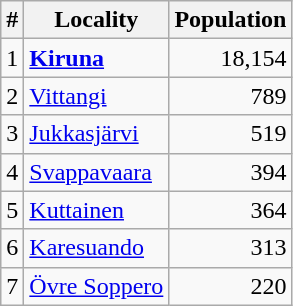<table class="wikitable">
<tr>
<th>#</th>
<th>Locality</th>
<th>Population</th>
</tr>
<tr>
<td>1</td>
<td><strong><a href='#'>Kiruna</a></strong></td>
<td style="text-align:right;">18,154</td>
</tr>
<tr>
<td>2</td>
<td><a href='#'>Vittangi</a></td>
<td style="text-align:right;">789</td>
</tr>
<tr>
<td>3</td>
<td><a href='#'>Jukkasjärvi</a></td>
<td style="text-align:right;">519</td>
</tr>
<tr>
<td>4</td>
<td><a href='#'>Svappavaara</a></td>
<td style="text-align:right;">394</td>
</tr>
<tr>
<td>5</td>
<td><a href='#'>Kuttainen</a></td>
<td style="text-align:right;">364</td>
</tr>
<tr>
<td>6</td>
<td><a href='#'>Karesuando</a></td>
<td style="text-align:right;">313</td>
</tr>
<tr>
<td>7</td>
<td><a href='#'>Övre Soppero</a></td>
<td style="text-align:right;">220</td>
</tr>
</table>
